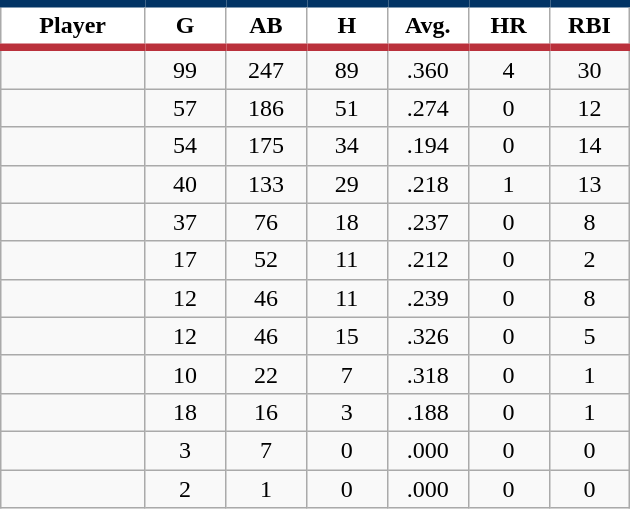<table class="wikitable sortable">
<tr>
<th style="background:#FFFFFF; border-top:#023465 5px solid; border-bottom:#ba313c 5px solid;" width="16%">Player</th>
<th style="background:#FFFFFF; border-top:#023465 5px solid; border-bottom:#ba313c 5px solid;" width="9%">G</th>
<th style="background:#FFFFFF; border-top:#023465 5px solid; border-bottom:#ba313c 5px solid;" width="9%">AB</th>
<th style="background:#FFFFFF; border-top:#023465 5px solid; border-bottom:#ba313c 5px solid;" width="9%">H</th>
<th style="background:#FFFFFF; border-top:#023465 5px solid; border-bottom:#ba313c 5px solid;" width="9%">Avg.</th>
<th style="background:#FFFFFF; border-top:#023465 5px solid; border-bottom:#ba313c 5px solid;" width="9%">HR</th>
<th style="background:#FFFFFF; border-top:#023465 5px solid; border-bottom:#ba313c 5px solid;" width="9%">RBI</th>
</tr>
<tr align="center">
<td></td>
<td>99</td>
<td>247</td>
<td>89</td>
<td>.360</td>
<td>4</td>
<td>30</td>
</tr>
<tr align="center">
<td></td>
<td>57</td>
<td>186</td>
<td>51</td>
<td>.274</td>
<td>0</td>
<td>12</td>
</tr>
<tr align="center">
<td></td>
<td>54</td>
<td>175</td>
<td>34</td>
<td>.194</td>
<td>0</td>
<td>14</td>
</tr>
<tr align="center">
<td></td>
<td>40</td>
<td>133</td>
<td>29</td>
<td>.218</td>
<td>1</td>
<td>13</td>
</tr>
<tr align="center">
<td></td>
<td>37</td>
<td>76</td>
<td>18</td>
<td>.237</td>
<td>0</td>
<td>8</td>
</tr>
<tr align="center">
<td></td>
<td>17</td>
<td>52</td>
<td>11</td>
<td>.212</td>
<td>0</td>
<td>2</td>
</tr>
<tr align="center">
<td></td>
<td>12</td>
<td>46</td>
<td>11</td>
<td>.239</td>
<td>0</td>
<td>8</td>
</tr>
<tr align="center">
<td></td>
<td>12</td>
<td>46</td>
<td>15</td>
<td>.326</td>
<td>0</td>
<td>5</td>
</tr>
<tr align="center">
<td></td>
<td>10</td>
<td>22</td>
<td>7</td>
<td>.318</td>
<td>0</td>
<td>1</td>
</tr>
<tr align="center">
<td></td>
<td>18</td>
<td>16</td>
<td>3</td>
<td>.188</td>
<td>0</td>
<td>1</td>
</tr>
<tr align="center">
<td></td>
<td>3</td>
<td>7</td>
<td>0</td>
<td>.000</td>
<td>0</td>
<td>0</td>
</tr>
<tr align="center">
<td></td>
<td>2</td>
<td>1</td>
<td>0</td>
<td>.000</td>
<td>0</td>
<td>0</td>
</tr>
</table>
